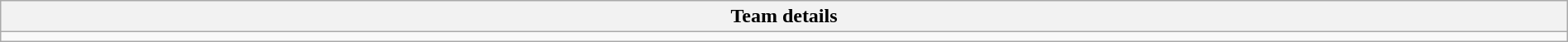<table class="wikitable collapsible collapsed" style="width:100%">
<tr>
<th>Team details</th>
</tr>
<tr>
<td></td>
</tr>
</table>
